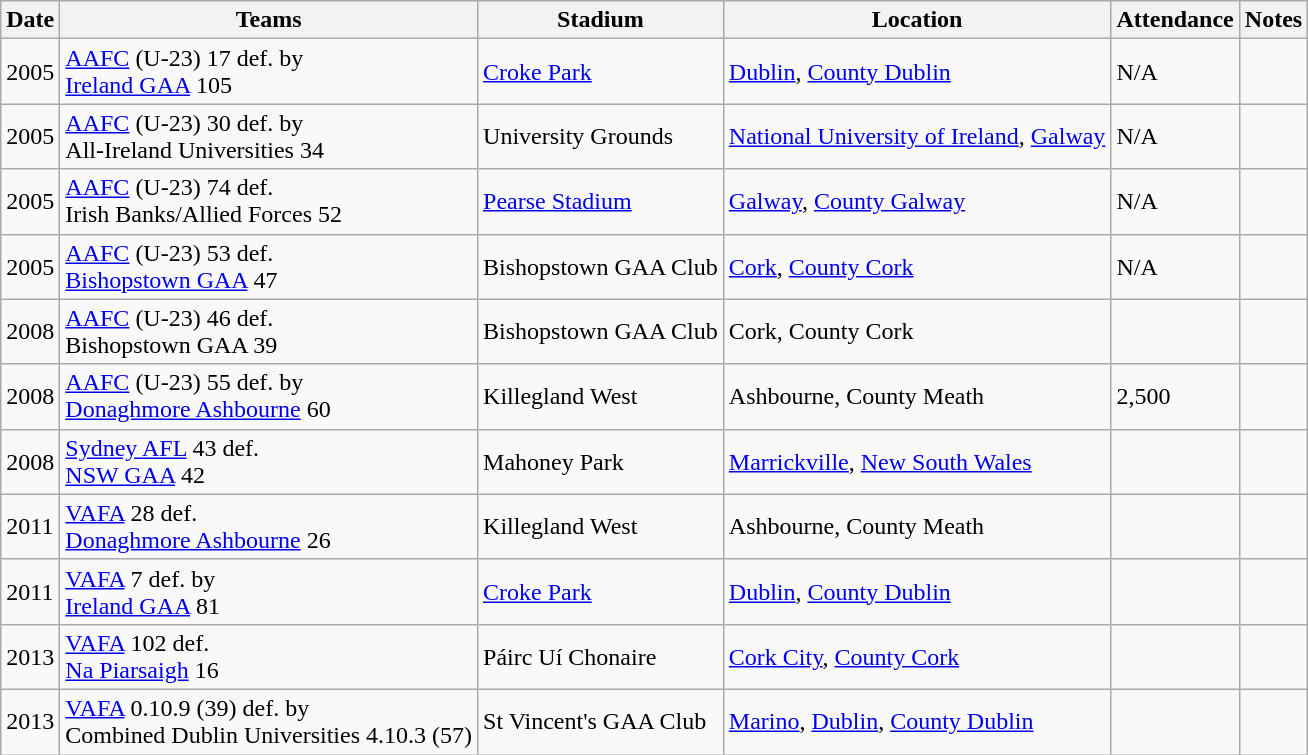<table class="wikitable">
<tr>
<th>Date</th>
<th>Teams</th>
<th>Stadium</th>
<th>Location</th>
<th>Attendance</th>
<th>Notes</th>
</tr>
<tr>
<td>2005</td>
<td><a href='#'>AAFC</a> (U-23) 17 def. by<br><a href='#'>Ireland GAA</a> 105</td>
<td><a href='#'>Croke Park</a></td>
<td><a href='#'>Dublin</a>, <a href='#'>County Dublin</a></td>
<td>N/A</td>
<td></td>
</tr>
<tr>
<td>2005</td>
<td><a href='#'>AAFC</a> (U-23) 30 def. by<br>All-Ireland Universities 34</td>
<td>University Grounds</td>
<td><a href='#'>National University of Ireland</a>, <a href='#'>Galway</a></td>
<td>N/A</td>
<td></td>
</tr>
<tr>
<td>2005</td>
<td><a href='#'>AAFC</a> (U-23) 74 def.<br>Irish Banks/Allied Forces 52</td>
<td><a href='#'>Pearse Stadium</a></td>
<td><a href='#'>Galway</a>, <a href='#'>County Galway</a></td>
<td>N/A</td>
<td></td>
</tr>
<tr>
<td>2005</td>
<td><a href='#'>AAFC</a> (U-23) 53 def.<br><a href='#'>Bishopstown GAA</a> 47</td>
<td>Bishopstown GAA Club</td>
<td><a href='#'>Cork</a>, <a href='#'>County Cork</a></td>
<td>N/A</td>
<td></td>
</tr>
<tr>
<td>2008</td>
<td><a href='#'>AAFC</a> (U-23) 46 def.<br>Bishopstown GAA 39</td>
<td>Bishopstown GAA Club</td>
<td>Cork, County Cork</td>
<td></td>
<td></td>
</tr>
<tr>
<td>2008</td>
<td><a href='#'>AAFC</a> (U-23) 55 def. by<br><a href='#'>Donaghmore Ashbourne</a> 60</td>
<td>Killegland West</td>
<td>Ashbourne, County Meath</td>
<td>2,500</td>
<td></td>
</tr>
<tr>
<td>2008</td>
<td><a href='#'>Sydney AFL</a> 43 def.<br><a href='#'>NSW GAA</a> 42</td>
<td>Mahoney Park</td>
<td><a href='#'>Marrickville</a>, <a href='#'>New South Wales</a></td>
<td></td>
<td></td>
</tr>
<tr>
<td>2011</td>
<td><a href='#'>VAFA</a> 28 def.<br><a href='#'>Donaghmore Ashbourne</a> 26</td>
<td>Killegland West</td>
<td>Ashbourne, County Meath</td>
<td></td>
<td></td>
</tr>
<tr>
<td>2011</td>
<td><a href='#'>VAFA</a> 7 def. by<br><a href='#'>Ireland GAA</a> 81</td>
<td><a href='#'>Croke Park</a></td>
<td><a href='#'>Dublin</a>, <a href='#'>County Dublin</a></td>
<td></td>
<td></td>
</tr>
<tr>
<td>2013</td>
<td><a href='#'>VAFA</a> 102 def.<br><a href='#'>Na Piarsaigh</a> 16</td>
<td>Páirc Uí Chonaire</td>
<td><a href='#'>Cork City</a>, <a href='#'>County Cork</a></td>
<td></td>
<td></td>
</tr>
<tr>
<td>2013</td>
<td><a href='#'>VAFA</a> 0.10.9 (39) def. by<br>Combined Dublin Universities 4.10.3 (57)</td>
<td>St Vincent's GAA Club</td>
<td><a href='#'>Marino</a>, <a href='#'>Dublin</a>, <a href='#'>County Dublin</a></td>
<td></td>
<td></td>
</tr>
</table>
